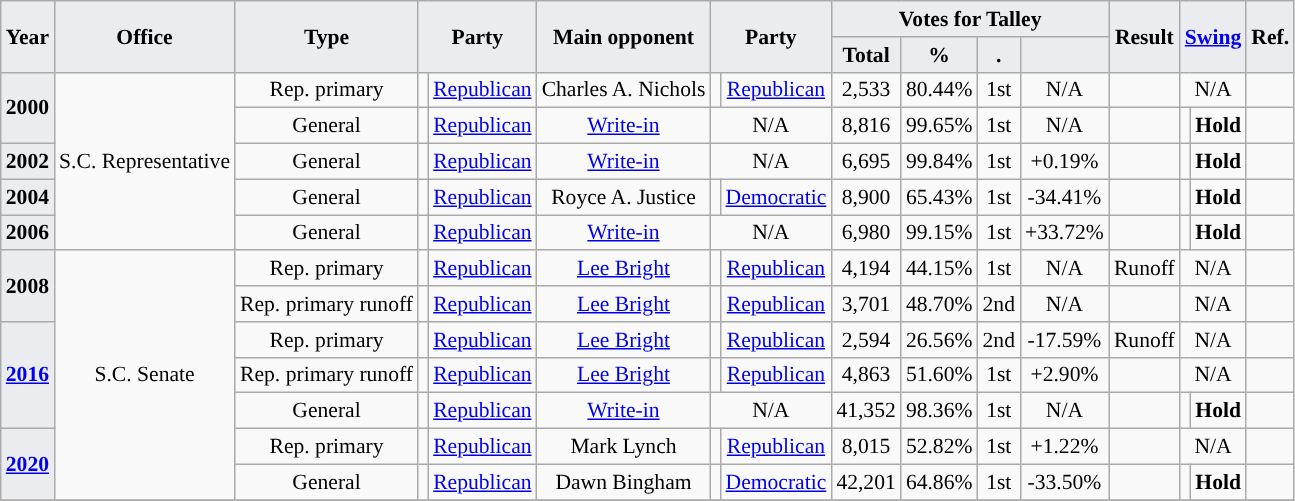<table class="wikitable" style="font-size: 90%; text-align:center;">
<tr>
<th style="background-color:#EAECF0;" rowspan=2>Year</th>
<th style="background-color:#EAECF0;" rowspan=2>Office</th>
<th style="background-color:#EAECF0;" rowspan=2>Type</th>
<th style="background-color:#EAECF0;" colspan=2 rowspan=2>Party</th>
<th style="background-color:#EAECF0;" rowspan=2>Main opponent</th>
<th style="background-color:#EAECF0;" colspan=2 rowspan=2>Party</th>
<th style="background-color:#EAECF0;" colspan=4>Votes for Talley</th>
<th style="background-color:#EAECF0;" rowspan=2>Result</th>
<th style="background-color:#EAECF0;" colspan=2 rowspan=2><a href='#'>Swing</a></th>
<th style="background-color:#EAECF0;" colspan=2 rowspan=2>Ref.</th>
</tr>
<tr>
<th style="background-color:#EAECF0;">Total</th>
<th style="background-color:#EAECF0;">%</th>
<th style="background-color:#EAECF0;">.</th>
<th style="background-color:#EAECF0;"></th>
</tr>
<tr>
<th rowspan=2 style="background-color:#EAECF0;">2000</th>
<td rowspan=5>S.C. Representative</td>
<td>Rep. primary</td>
<td style="background-color:"></td>
<td><a href='#'>Republican</a></td>
<td>Charles A. Nichols</td>
<td style="background-color:"></td>
<td><a href='#'>Republican</a></td>
<td>2,533</td>
<td>80.44%</td>
<td>1st</td>
<td>N/A</td>
<td></td>
<td colspan=2>N/A</td>
<td></td>
</tr>
<tr>
<td>General</td>
<td style="background-color:"></td>
<td><a href='#'>Republican</a></td>
<td><a href='#'>Write-in</a></td>
<td colspan=2>N/A</td>
<td>8,816</td>
<td>99.65%</td>
<td>1st</td>
<td>N/A</td>
<td></td>
<td style="background-color:"></td>
<td><strong>Hold</strong></td>
<td></td>
</tr>
<tr>
<th style="background-color:#EAECF0;">2002</th>
<td>General</td>
<td style="background-color:"></td>
<td><a href='#'>Republican</a></td>
<td><a href='#'>Write-in</a></td>
<td colspan=2>N/A</td>
<td>6,695</td>
<td>99.84%</td>
<td>1st</td>
<td>+0.19%</td>
<td></td>
<td style="background-color:"></td>
<td><strong>Hold</strong></td>
<td></td>
</tr>
<tr>
<th style="background-color:#EAECF0;">2004</th>
<td>General</td>
<td style="background-color:"></td>
<td><a href='#'>Republican</a></td>
<td>Royce A. Justice</td>
<td style="background-color:"></td>
<td><a href='#'>Democratic</a></td>
<td>8,900</td>
<td>65.43%</td>
<td>1st</td>
<td>-34.41%</td>
<td></td>
<td style="background-color:"></td>
<td><strong>Hold</strong></td>
<td></td>
</tr>
<tr>
<th style="background-color:#EAECF0;">2006</th>
<td>General</td>
<td style="background-color:"></td>
<td><a href='#'>Republican</a></td>
<td><a href='#'>Write-in</a></td>
<td colspan=2>N/A</td>
<td>6,980</td>
<td>99.15%</td>
<td>1st</td>
<td>+33.72%</td>
<td></td>
<td style="background-color:"></td>
<td><strong>Hold</strong></td>
<td></td>
</tr>
<tr>
<th rowspan=2 style="background-color:#EAECF0;">2008</th>
<td rowspan=7>S.C. Senate</td>
<td>Rep. primary</td>
<td style="background-color:"></td>
<td><a href='#'>Republican</a></td>
<td><a href='#'>Lee Bright</a></td>
<td style="background-color:"></td>
<td><a href='#'>Republican</a></td>
<td>4,194</td>
<td>44.15%</td>
<td>1st</td>
<td>N/A</td>
<td>Runoff</td>
<td colspan=2>N/A</td>
<td></td>
</tr>
<tr>
<td>Rep. primary runoff</td>
<td style="background-color:"></td>
<td><a href='#'>Republican</a></td>
<td><a href='#'>Lee Bright</a></td>
<td style="background-color:"></td>
<td><a href='#'>Republican</a></td>
<td>3,701</td>
<td>48.70%</td>
<td>2nd</td>
<td>N/A</td>
<td></td>
<td colspan=2>N/A</td>
<td></td>
</tr>
<tr>
<th rowspan=3 style="background-color:#EAECF0;"><a href='#'>2016</a></th>
<td>Rep. primary</td>
<td style="background-color:"></td>
<td><a href='#'>Republican</a></td>
<td><a href='#'>Lee Bright</a></td>
<td style="background-color:"></td>
<td><a href='#'>Republican</a></td>
<td>2,594</td>
<td>26.56%</td>
<td>2nd</td>
<td>-17.59%</td>
<td>Runoff</td>
<td colspan=2>N/A</td>
<td></td>
</tr>
<tr>
<td>Rep. primary runoff</td>
<td style="background-color:"></td>
<td><a href='#'>Republican</a></td>
<td><a href='#'>Lee Bright</a></td>
<td style="background-color:"></td>
<td><a href='#'>Republican</a></td>
<td>4,863</td>
<td>51.60%</td>
<td>1st</td>
<td>+2.90%</td>
<td></td>
<td colspan=2>N/A</td>
<td></td>
</tr>
<tr>
<td>General</td>
<td style="background-color:"></td>
<td><a href='#'>Republican</a></td>
<td><a href='#'>Write-in</a></td>
<td colspan=2>N/A</td>
<td>41,352</td>
<td>98.36%</td>
<td>1st</td>
<td>N/A</td>
<td></td>
<td style="background-color:"></td>
<td><strong>Hold</strong></td>
<td></td>
</tr>
<tr>
<th rowspan=2 style="background-color:#EAECF0;"><a href='#'>2020</a></th>
<td>Rep. primary</td>
<td style="background-color:"></td>
<td><a href='#'>Republican</a></td>
<td>Mark Lynch</td>
<td style="background-color:"></td>
<td><a href='#'>Republican</a></td>
<td>8,015</td>
<td>52.82%</td>
<td>1st</td>
<td>+1.22%</td>
<td></td>
<td colspan=2>N/A</td>
<td></td>
</tr>
<tr>
<td>General</td>
<td style="background-color:"></td>
<td><a href='#'>Republican</a></td>
<td>Dawn Bingham</td>
<td style="background-color:"></td>
<td><a href='#'>Democratic</a></td>
<td>42,201</td>
<td>64.86%</td>
<td>1st</td>
<td>-33.50%</td>
<td></td>
<td style="background-color:"></td>
<td><strong>Hold</strong></td>
<td></td>
</tr>
<tr>
</tr>
</table>
